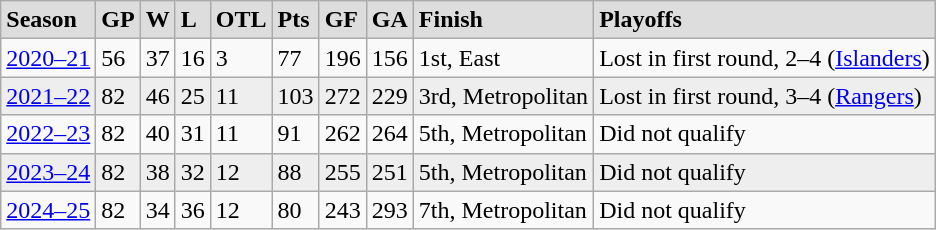<table class="wikitable">
<tr style="font-weight:bold; background:#ddd;">
<td>Season</td>
<td>GP</td>
<td>W</td>
<td>L</td>
<td>OTL</td>
<td>Pts</td>
<td>GF</td>
<td>GA</td>
<td>Finish</td>
<td>Playoffs</td>
</tr>
<tr>
<td><a href='#'>2020–21</a></td>
<td>56</td>
<td>37</td>
<td>16</td>
<td>3</td>
<td>77</td>
<td>196</td>
<td>156</td>
<td>1st, East</td>
<td>Lost in first round, 2–4 (<a href='#'>Islanders</a>)</td>
</tr>
<tr style="background:#eee;">
<td><a href='#'>2021–22</a></td>
<td>82</td>
<td>46</td>
<td>25</td>
<td>11</td>
<td>103</td>
<td>272</td>
<td>229</td>
<td>3rd, Metropolitan</td>
<td>Lost in first round, 3–4 (<a href='#'>Rangers</a>)</td>
</tr>
<tr>
<td><a href='#'>2022–23</a></td>
<td>82</td>
<td>40</td>
<td>31</td>
<td>11</td>
<td>91</td>
<td>262</td>
<td>264</td>
<td>5th, Metropolitan</td>
<td>Did not qualify</td>
</tr>
<tr style="background:#eee;">
<td><a href='#'>2023–24</a></td>
<td>82</td>
<td>38</td>
<td>32</td>
<td>12</td>
<td>88</td>
<td>255</td>
<td>251</td>
<td>5th, Metropolitan</td>
<td>Did not qualify</td>
</tr>
<tr>
<td><a href='#'>2024–25</a></td>
<td>82</td>
<td>34</td>
<td>36</td>
<td>12</td>
<td>80</td>
<td>243</td>
<td>293</td>
<td>7th, Metropolitan</td>
<td>Did not qualify</td>
</tr>
</table>
